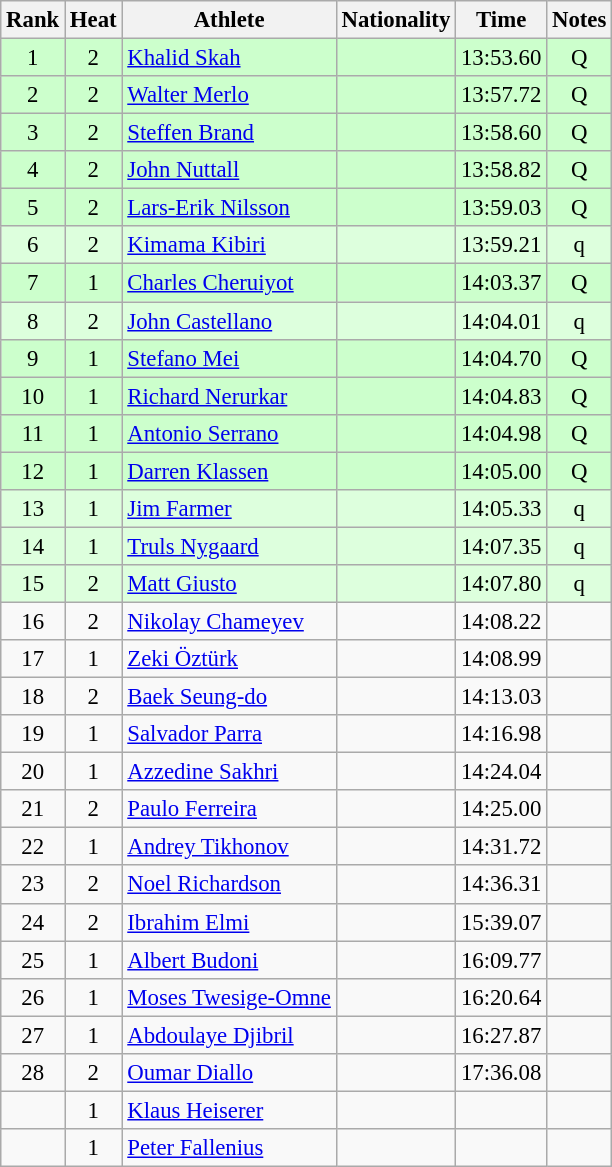<table class="wikitable sortable" style="text-align:center;font-size:95%">
<tr>
<th>Rank</th>
<th>Heat</th>
<th>Athlete</th>
<th>Nationality</th>
<th>Time</th>
<th>Notes</th>
</tr>
<tr bgcolor=ccffcc>
<td>1</td>
<td>2</td>
<td align="left"><a href='#'>Khalid Skah</a></td>
<td align=left></td>
<td>13:53.60</td>
<td>Q</td>
</tr>
<tr bgcolor=ccffcc>
<td>2</td>
<td>2</td>
<td align="left"><a href='#'>Walter Merlo</a></td>
<td align=left></td>
<td>13:57.72</td>
<td>Q</td>
</tr>
<tr bgcolor=ccffcc>
<td>3</td>
<td>2</td>
<td align="left"><a href='#'>Steffen Brand</a></td>
<td align=left></td>
<td>13:58.60</td>
<td>Q</td>
</tr>
<tr bgcolor=ccffcc>
<td>4</td>
<td>2</td>
<td align="left"><a href='#'>John Nuttall</a></td>
<td align=left></td>
<td>13:58.82</td>
<td>Q</td>
</tr>
<tr bgcolor=ccffcc>
<td>5</td>
<td>2</td>
<td align="left"><a href='#'>Lars-Erik Nilsson</a></td>
<td align=left></td>
<td>13:59.03</td>
<td>Q</td>
</tr>
<tr bgcolor=ddffdd>
<td>6</td>
<td>2</td>
<td align="left"><a href='#'>Kimama Kibiri</a></td>
<td align=left></td>
<td>13:59.21</td>
<td>q</td>
</tr>
<tr bgcolor=ccffcc>
<td>7</td>
<td>1</td>
<td align="left"><a href='#'>Charles Cheruiyot</a></td>
<td align=left></td>
<td>14:03.37</td>
<td>Q</td>
</tr>
<tr bgcolor=ddffdd>
<td>8</td>
<td>2</td>
<td align="left"><a href='#'>John Castellano</a></td>
<td align=left></td>
<td>14:04.01</td>
<td>q</td>
</tr>
<tr bgcolor=ccffcc>
<td>9</td>
<td>1</td>
<td align="left"><a href='#'>Stefano Mei</a></td>
<td align=left></td>
<td>14:04.70</td>
<td>Q</td>
</tr>
<tr bgcolor=ccffcc>
<td>10</td>
<td>1</td>
<td align="left"><a href='#'>Richard Nerurkar</a></td>
<td align=left></td>
<td>14:04.83</td>
<td>Q</td>
</tr>
<tr bgcolor=ccffcc>
<td>11</td>
<td>1</td>
<td align="left"><a href='#'>Antonio Serrano</a></td>
<td align=left></td>
<td>14:04.98</td>
<td>Q</td>
</tr>
<tr bgcolor=ccffcc>
<td>12</td>
<td>1</td>
<td align="left"><a href='#'>Darren Klassen</a></td>
<td align=left></td>
<td>14:05.00</td>
<td>Q</td>
</tr>
<tr bgcolor=ddffdd>
<td>13</td>
<td>1</td>
<td align="left"><a href='#'>Jim Farmer</a></td>
<td align=left></td>
<td>14:05.33</td>
<td>q</td>
</tr>
<tr bgcolor=ddffdd>
<td>14</td>
<td>1</td>
<td align="left"><a href='#'>Truls Nygaard</a></td>
<td align=left></td>
<td>14:07.35</td>
<td>q</td>
</tr>
<tr bgcolor=ddffdd>
<td>15</td>
<td>2</td>
<td align="left"><a href='#'>Matt Giusto</a></td>
<td align=left></td>
<td>14:07.80</td>
<td>q</td>
</tr>
<tr>
<td>16</td>
<td>2</td>
<td align="left"><a href='#'>Nikolay Chameyev</a></td>
<td align=left></td>
<td>14:08.22</td>
<td></td>
</tr>
<tr>
<td>17</td>
<td>1</td>
<td align="left"><a href='#'>Zeki Öztürk</a></td>
<td align=left></td>
<td>14:08.99</td>
<td></td>
</tr>
<tr>
<td>18</td>
<td>2</td>
<td align="left"><a href='#'>Baek Seung-do</a></td>
<td align=left></td>
<td>14:13.03</td>
<td></td>
</tr>
<tr>
<td>19</td>
<td>1</td>
<td align="left"><a href='#'>Salvador Parra</a></td>
<td align=left></td>
<td>14:16.98</td>
<td></td>
</tr>
<tr>
<td>20</td>
<td>1</td>
<td align="left"><a href='#'>Azzedine Sakhri</a></td>
<td align=left></td>
<td>14:24.04</td>
<td></td>
</tr>
<tr>
<td>21</td>
<td>2</td>
<td align="left"><a href='#'>Paulo Ferreira</a></td>
<td align=left></td>
<td>14:25.00</td>
<td></td>
</tr>
<tr>
<td>22</td>
<td>1</td>
<td align="left"><a href='#'>Andrey Tikhonov</a></td>
<td align=left></td>
<td>14:31.72</td>
<td></td>
</tr>
<tr>
<td>23</td>
<td>2</td>
<td align="left"><a href='#'>Noel Richardson</a></td>
<td align=left></td>
<td>14:36.31</td>
<td></td>
</tr>
<tr>
<td>24</td>
<td>2</td>
<td align="left"><a href='#'>Ibrahim Elmi</a></td>
<td align=left></td>
<td>15:39.07</td>
<td></td>
</tr>
<tr>
<td>25</td>
<td>1</td>
<td align="left"><a href='#'>Albert Budoni</a></td>
<td align=left></td>
<td>16:09.77</td>
<td></td>
</tr>
<tr>
<td>26</td>
<td>1</td>
<td align="left"><a href='#'>Moses Twesige-Omne</a></td>
<td align=left></td>
<td>16:20.64</td>
<td></td>
</tr>
<tr>
<td>27</td>
<td>1</td>
<td align="left"><a href='#'>Abdoulaye Djibril</a></td>
<td align=left></td>
<td>16:27.87</td>
<td></td>
</tr>
<tr>
<td>28</td>
<td>2</td>
<td align="left"><a href='#'>Oumar Diallo</a></td>
<td align=left></td>
<td>17:36.08</td>
<td></td>
</tr>
<tr>
<td></td>
<td>1</td>
<td align="left"><a href='#'>Klaus Heiserer</a></td>
<td align=left></td>
<td></td>
<td></td>
</tr>
<tr>
<td></td>
<td>1</td>
<td align="left"><a href='#'>Peter Fallenius</a></td>
<td align=left></td>
<td></td>
<td></td>
</tr>
</table>
